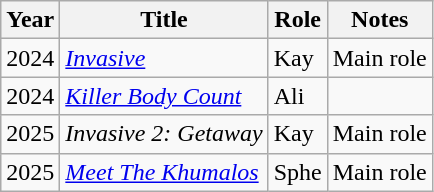<table class="wikitable sortable">
<tr>
<th>Year</th>
<th>Title</th>
<th>Role</th>
<th>Notes</th>
</tr>
<tr>
<td>2024</td>
<td><em><a href='#'>Invasive</a></em></td>
<td>Kay</td>
<td>Main role</td>
</tr>
<tr>
<td>2024</td>
<td><em><a href='#'>Killer Body Count</a></em></td>
<td>Ali</td>
<td></td>
</tr>
<tr>
<td>2025</td>
<td><em>Invasive 2: Getaway</em></td>
<td>Kay</td>
<td>Main role</td>
</tr>
<tr>
<td>2025</td>
<td><em><a href='#'>Meet The Khumalos</a></em></td>
<td>Sphe</td>
<td>Main role</td>
</tr>
</table>
